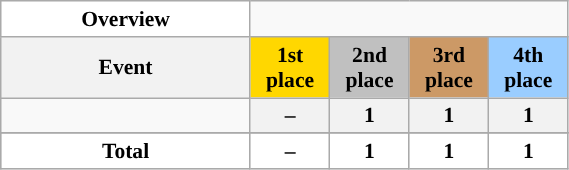<table class="wikitable" style="width:30%; font-size:90%; text-align:center;">
<tr>
<th style="color:black; background:#FFFFFF; ">Overview</th>
</tr>
<tr>
<th>Event</th>
<th style="width:14%; background:gold;">1st place</th>
<th style="width:14%; background:silver;">2nd place</th>
<th style="width:14%; background:#c96;">3rd place</th>
<th style="width:14%; background:#9acdff;">4th place</th>
</tr>
<tr>
<td align=left></td>
<th>–</th>
<th>1</th>
<th>1</th>
<th>1</th>
</tr>
<tr>
</tr>
<tr style="background:silver">
<th style="color:black; background:#FFFFFF; ">Total</th>
<th style="color:black; background:#FFFFFF; ">–</th>
<th style="color:black; background:#FFFFFF; ">1</th>
<th style="color:black; background:#FFFFFF; ">1</th>
<th style="color:black; background:#FFFFFF; ">1</th>
</tr>
</table>
